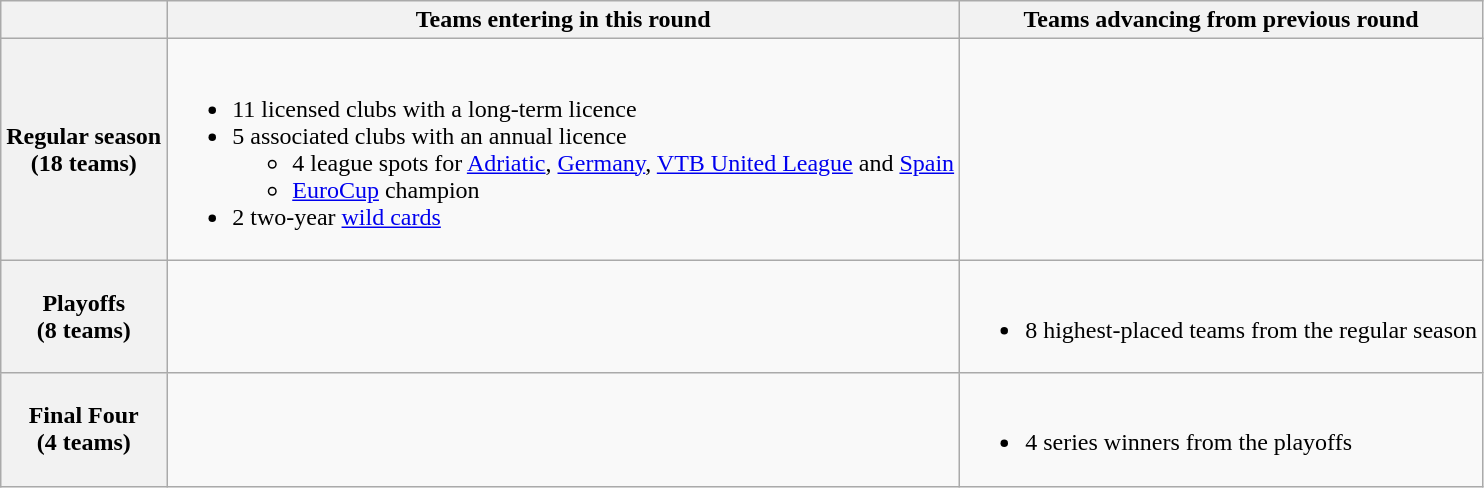<table class="wikitable">
<tr>
<th></th>
<th>Teams entering in this round</th>
<th>Teams advancing from previous round</th>
</tr>
<tr>
<th>Regular season<br>(18 teams)</th>
<td><br><ul><li>11 licensed clubs with a long-term licence</li><li>5 associated clubs with an annual licence<ul><li>4 league spots for <a href='#'>Adriatic</a>, <a href='#'>Germany</a>, <a href='#'>VTB United League</a> and <a href='#'>Spain</a></li><li><a href='#'>EuroCup</a> champion</li></ul></li><li>2 two-year <a href='#'>wild cards</a></li></ul></td>
<td></td>
</tr>
<tr>
<th>Playoffs<br>(8 teams)</th>
<td></td>
<td><br><ul><li>8 highest-placed teams from the regular season</li></ul></td>
</tr>
<tr>
<th>Final Four<br>(4 teams)</th>
<td></td>
<td><br><ul><li>4 series winners from the playoffs</li></ul></td>
</tr>
</table>
